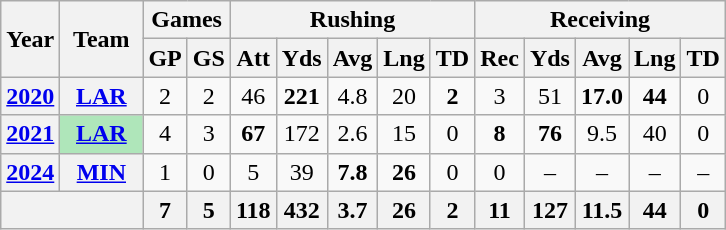<table class="wikitable" style="text-align:center;">
<tr>
<th rowspan="2">Year</th>
<th rowspan="2">Team</th>
<th colspan="2">Games</th>
<th colspan="5">Rushing</th>
<th colspan="5">Receiving</th>
</tr>
<tr>
<th>GP</th>
<th>GS</th>
<th>Att</th>
<th>Yds</th>
<th>Avg</th>
<th>Lng</th>
<th>TD</th>
<th>Rec</th>
<th>Yds</th>
<th>Avg</th>
<th>Lng</th>
<th>TD</th>
</tr>
<tr>
<th><a href='#'>2020</a></th>
<th><a href='#'>LAR</a></th>
<td>2</td>
<td>2</td>
<td>46</td>
<td><strong>221</strong></td>
<td>4.8</td>
<td>20</td>
<td><strong>2</strong></td>
<td>3</td>
<td>51</td>
<td><strong>17.0</strong></td>
<td><strong>44</strong></td>
<td>0</td>
</tr>
<tr>
<th><a href='#'>2021</a></th>
<th style="background:#afe6ba; width:3em;"><a href='#'>LAR</a></th>
<td>4</td>
<td>3</td>
<td><strong>67</strong></td>
<td>172</td>
<td>2.6</td>
<td>15</td>
<td>0</td>
<td><strong>8</strong></td>
<td><strong>76</strong></td>
<td>9.5</td>
<td>40</td>
<td>0</td>
</tr>
<tr>
<th><a href='#'>2024</a></th>
<th><a href='#'>MIN</a></th>
<td>1</td>
<td>0</td>
<td>5</td>
<td>39</td>
<td><strong>7.8</strong></td>
<td><strong>26</strong></td>
<td>0</td>
<td>0</td>
<td>–</td>
<td>–</td>
<td>–</td>
<td>–</td>
</tr>
<tr>
<th colspan="2"></th>
<th>7</th>
<th>5</th>
<th>118</th>
<th>432</th>
<th>3.7</th>
<th>26</th>
<th>2</th>
<th>11</th>
<th>127</th>
<th>11.5</th>
<th>44</th>
<th>0</th>
</tr>
</table>
